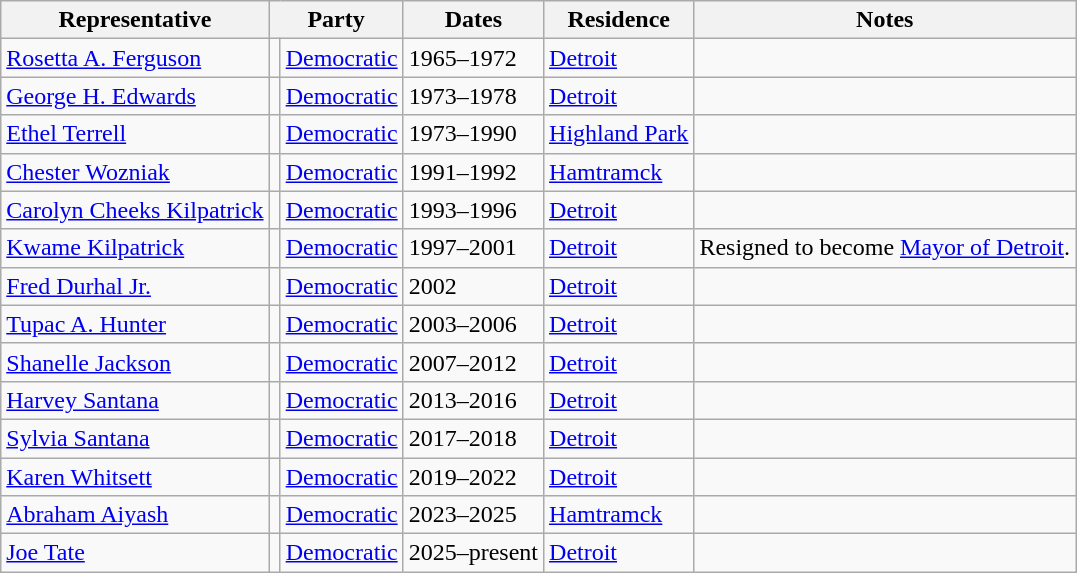<table class=wikitable>
<tr valign=bottom>
<th>Representative</th>
<th colspan="2">Party</th>
<th>Dates</th>
<th>Residence</th>
<th>Notes</th>
</tr>
<tr>
<td><a href='#'>Rosetta A. Ferguson</a></td>
<td bgcolor=></td>
<td><a href='#'>Democratic</a></td>
<td>1965–1972</td>
<td><a href='#'>Detroit</a></td>
<td></td>
</tr>
<tr>
<td><a href='#'>George H. Edwards</a></td>
<td bgcolor=></td>
<td><a href='#'>Democratic</a></td>
<td>1973–1978</td>
<td><a href='#'>Detroit</a></td>
<td></td>
</tr>
<tr>
<td><a href='#'>Ethel Terrell</a></td>
<td bgcolor=></td>
<td><a href='#'>Democratic</a></td>
<td>1973–1990</td>
<td><a href='#'>Highland Park</a></td>
<td></td>
</tr>
<tr>
<td><a href='#'>Chester Wozniak</a></td>
<td bgcolor=></td>
<td><a href='#'>Democratic</a></td>
<td>1991–1992</td>
<td><a href='#'>Hamtramck</a></td>
<td></td>
</tr>
<tr>
<td><a href='#'>Carolyn Cheeks Kilpatrick</a></td>
<td bgcolor=></td>
<td><a href='#'>Democratic</a></td>
<td>1993–1996</td>
<td><a href='#'>Detroit</a></td>
<td></td>
</tr>
<tr>
<td><a href='#'>Kwame Kilpatrick</a></td>
<td bgcolor=></td>
<td><a href='#'>Democratic</a></td>
<td>1997–2001</td>
<td><a href='#'>Detroit</a></td>
<td>Resigned to become <a href='#'>Mayor of Detroit</a>.</td>
</tr>
<tr>
<td><a href='#'>Fred Durhal Jr.</a></td>
<td bgcolor=></td>
<td><a href='#'>Democratic</a></td>
<td>2002</td>
<td><a href='#'>Detroit</a></td>
<td></td>
</tr>
<tr>
<td><a href='#'>Tupac A. Hunter</a></td>
<td bgcolor=></td>
<td><a href='#'>Democratic</a></td>
<td>2003–2006</td>
<td><a href='#'>Detroit</a></td>
<td></td>
</tr>
<tr>
<td><a href='#'>Shanelle Jackson</a></td>
<td bgcolor=></td>
<td><a href='#'>Democratic</a></td>
<td>2007–2012</td>
<td><a href='#'>Detroit</a></td>
<td></td>
</tr>
<tr>
<td><a href='#'>Harvey Santana</a></td>
<td bgcolor=></td>
<td><a href='#'>Democratic</a></td>
<td>2013–2016</td>
<td><a href='#'>Detroit</a></td>
<td></td>
</tr>
<tr>
<td><a href='#'>Sylvia Santana</a></td>
<td bgcolor=></td>
<td><a href='#'>Democratic</a></td>
<td>2017–2018</td>
<td><a href='#'>Detroit</a></td>
<td></td>
</tr>
<tr>
<td><a href='#'>Karen Whitsett</a></td>
<td bgcolor=></td>
<td><a href='#'>Democratic</a></td>
<td>2019–2022</td>
<td><a href='#'>Detroit</a></td>
<td></td>
</tr>
<tr>
<td><a href='#'>Abraham Aiyash</a></td>
<td bgcolor=></td>
<td><a href='#'>Democratic</a></td>
<td>2023–2025</td>
<td><a href='#'>Hamtramck</a></td>
<td></td>
</tr>
<tr>
<td><a href='#'>Joe Tate</a></td>
<td bgcolor=></td>
<td><a href='#'>Democratic</a></td>
<td>2025–present</td>
<td><a href='#'>Detroit</a></td>
<td></td>
</tr>
</table>
